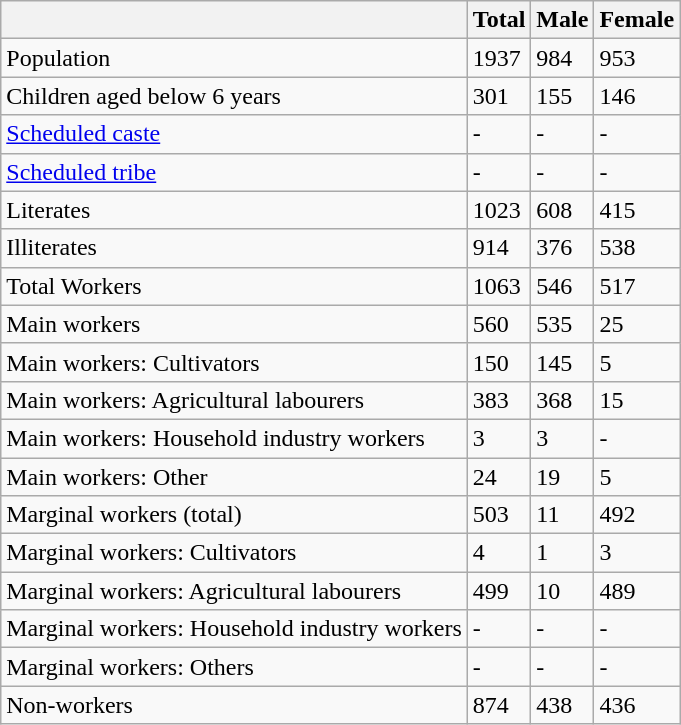<table class="wikitable sortable">
<tr>
<th></th>
<th>Total</th>
<th>Male</th>
<th>Female</th>
</tr>
<tr>
<td>Population</td>
<td>1937</td>
<td>984</td>
<td>953</td>
</tr>
<tr>
<td>Children aged below 6 years</td>
<td>301</td>
<td>155</td>
<td>146</td>
</tr>
<tr>
<td><a href='#'>Scheduled caste</a></td>
<td>-</td>
<td>-</td>
<td>-</td>
</tr>
<tr>
<td><a href='#'>Scheduled tribe</a></td>
<td>-</td>
<td>-</td>
<td>-</td>
</tr>
<tr>
<td>Literates</td>
<td>1023</td>
<td>608</td>
<td>415</td>
</tr>
<tr>
<td>Illiterates</td>
<td>914</td>
<td>376</td>
<td>538</td>
</tr>
<tr>
<td>Total Workers</td>
<td>1063</td>
<td>546</td>
<td>517</td>
</tr>
<tr>
<td>Main workers</td>
<td>560</td>
<td>535</td>
<td>25</td>
</tr>
<tr>
<td>Main workers: Cultivators</td>
<td>150</td>
<td>145</td>
<td>5</td>
</tr>
<tr>
<td>Main workers: Agricultural labourers</td>
<td>383</td>
<td>368</td>
<td>15</td>
</tr>
<tr>
<td>Main workers: Household industry workers</td>
<td>3</td>
<td>3</td>
<td>-</td>
</tr>
<tr>
<td>Main workers: Other</td>
<td>24</td>
<td>19</td>
<td>5</td>
</tr>
<tr>
<td>Marginal workers (total)</td>
<td>503</td>
<td>11</td>
<td>492</td>
</tr>
<tr>
<td>Marginal workers: Cultivators</td>
<td>4</td>
<td>1</td>
<td>3</td>
</tr>
<tr>
<td>Marginal workers: Agricultural labourers</td>
<td>499</td>
<td>10</td>
<td>489</td>
</tr>
<tr>
<td>Marginal workers: Household industry workers</td>
<td>-</td>
<td>-</td>
<td>-</td>
</tr>
<tr>
<td>Marginal workers: Others</td>
<td>-</td>
<td>-</td>
<td>-</td>
</tr>
<tr>
<td>Non-workers</td>
<td>874</td>
<td>438</td>
<td>436</td>
</tr>
</table>
